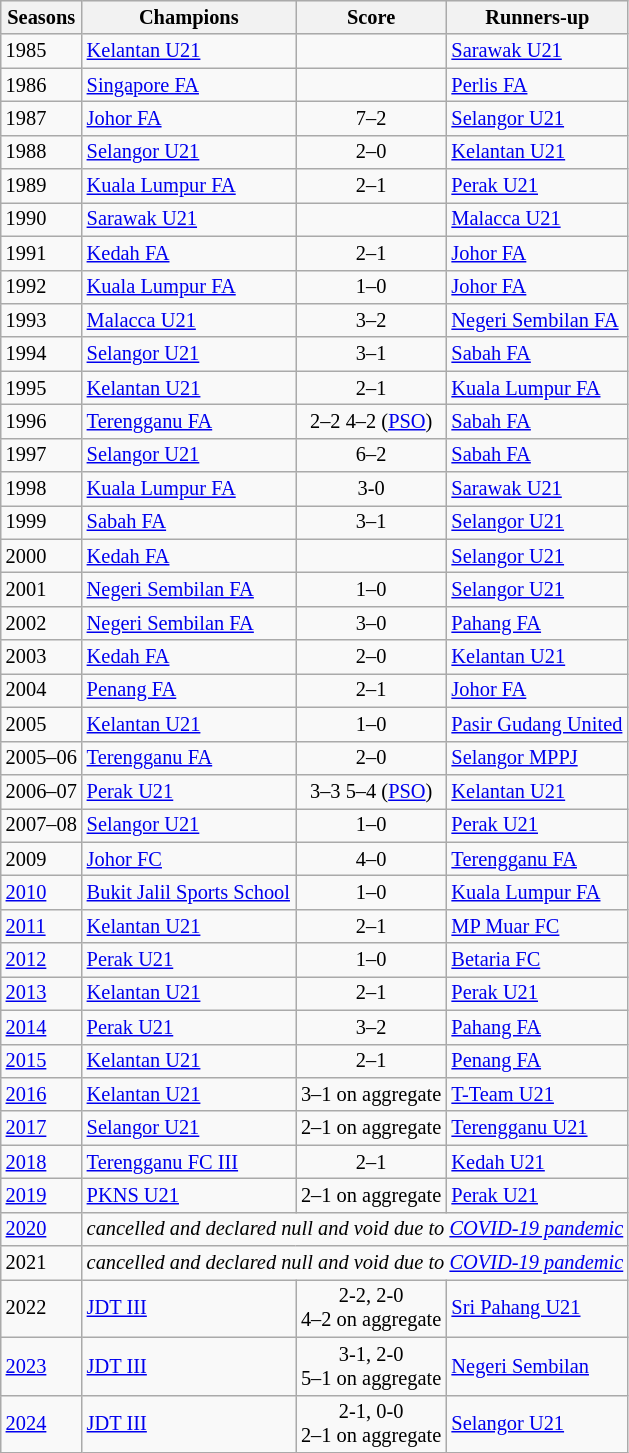<table class="wikitable" style="font-size:85%;">
<tr style="background:#efefef;">
<th>Seasons</th>
<th>Champions</th>
<th>Score</th>
<th>Runners-up</th>
</tr>
<tr>
<td>1985</td>
<td> <a href='#'>Kelantan U21</a></td>
<td style="text-align:center;"></td>
<td> <a href='#'>Sarawak U21</a></td>
</tr>
<tr>
<td>1986</td>
<td> <a href='#'>Singapore FA</a></td>
<td style="text-align:center;"></td>
<td> <a href='#'>Perlis FA</a></td>
</tr>
<tr>
<td>1987</td>
<td> <a href='#'>Johor FA</a></td>
<td style="text-align:center;">7–2</td>
<td> <a href='#'>Selangor U21</a></td>
</tr>
<tr>
<td>1988</td>
<td> <a href='#'>Selangor U21</a></td>
<td style="text-align:center;">2–0</td>
<td> <a href='#'>Kelantan U21</a></td>
</tr>
<tr>
<td>1989</td>
<td> <a href='#'>Kuala Lumpur FA</a></td>
<td style="text-align:center;">2–1</td>
<td> <a href='#'>Perak U21</a></td>
</tr>
<tr>
<td>1990</td>
<td> <a href='#'>Sarawak U21</a></td>
<td style="text-align:center;"></td>
<td> <a href='#'>Malacca U21</a></td>
</tr>
<tr>
<td>1991</td>
<td> <a href='#'>Kedah FA</a></td>
<td style="text-align:center;">2–1</td>
<td> <a href='#'>Johor FA</a></td>
</tr>
<tr>
<td>1992</td>
<td> <a href='#'>Kuala Lumpur FA</a></td>
<td style="text-align:center;">1–0 </td>
<td> <a href='#'>Johor FA</a></td>
</tr>
<tr>
<td>1993</td>
<td> <a href='#'>Malacca U21</a></td>
<td style="text-align:center;">3–2</td>
<td> <a href='#'>Negeri Sembilan FA</a></td>
</tr>
<tr>
<td>1994</td>
<td> <a href='#'>Selangor U21</a></td>
<td style="text-align:center;">3–1</td>
<td> <a href='#'>Sabah FA</a></td>
</tr>
<tr>
<td>1995</td>
<td> <a href='#'>Kelantan U21</a></td>
<td style="text-align:center;">2–1</td>
<td> <a href='#'>Kuala Lumpur FA</a></td>
</tr>
<tr>
<td>1996</td>
<td> <a href='#'>Terengganu FA</a></td>
<td style="text-align:center;">2–2  4–2 (<a href='#'>PSO</a>)</td>
<td> <a href='#'>Sabah FA</a></td>
</tr>
<tr>
<td>1997</td>
<td> <a href='#'>Selangor U21</a></td>
<td style="text-align:center;">6–2</td>
<td> <a href='#'>Sabah FA</a></td>
</tr>
<tr>
<td>1998</td>
<td> <a href='#'>Kuala Lumpur FA</a></td>
<td style="text-align:center;">3-0</td>
<td> <a href='#'>Sarawak U21</a></td>
</tr>
<tr>
<td>1999</td>
<td> <a href='#'>Sabah FA</a></td>
<td style="text-align:center;">3–1</td>
<td> <a href='#'>Selangor U21</a></td>
</tr>
<tr>
<td>2000</td>
<td> <a href='#'>Kedah FA</a></td>
<td style="text-align:center;"></td>
<td> <a href='#'>Selangor U21</a></td>
</tr>
<tr>
<td>2001</td>
<td> <a href='#'>Negeri Sembilan FA</a></td>
<td style="text-align:center;">1–0</td>
<td> <a href='#'>Selangor U21</a></td>
</tr>
<tr>
<td>2002</td>
<td> <a href='#'>Negeri Sembilan FA</a></td>
<td style="text-align:center;">3–0</td>
<td> <a href='#'>Pahang FA</a></td>
</tr>
<tr>
<td>2003</td>
<td> <a href='#'>Kedah FA</a></td>
<td style="text-align:center;">2–0</td>
<td> <a href='#'>Kelantan U21</a></td>
</tr>
<tr>
<td>2004</td>
<td> <a href='#'>Penang FA</a></td>
<td style="text-align:center;">2–1</td>
<td> <a href='#'>Johor FA</a></td>
</tr>
<tr>
<td>2005</td>
<td> <a href='#'>Kelantan U21</a></td>
<td style="text-align:center;">1–0</td>
<td> <a href='#'>Pasir Gudang United</a></td>
</tr>
<tr>
<td>2005–06</td>
<td> <a href='#'>Terengganu FA</a></td>
<td style="text-align:center;">2–0</td>
<td><a href='#'>Selangor MPPJ</a></td>
</tr>
<tr>
<td>2006–07</td>
<td> <a href='#'>Perak U21</a></td>
<td style="text-align:center;">3–3  5–4 (<a href='#'>PSO</a>)</td>
<td> <a href='#'>Kelantan U21</a></td>
</tr>
<tr>
<td>2007–08</td>
<td> <a href='#'>Selangor U21</a></td>
<td style="text-align:center;">1–0</td>
<td> <a href='#'>Perak U21</a></td>
</tr>
<tr>
<td>2009</td>
<td> <a href='#'>Johor FC</a></td>
<td style="text-align:center;">4–0</td>
<td> <a href='#'>Terengganu FA</a></td>
</tr>
<tr>
<td><a href='#'>2010</a></td>
<td> <a href='#'>Bukit Jalil Sports School</a></td>
<td style="text-align:center;">1–0</td>
<td> <a href='#'>Kuala Lumpur FA</a></td>
</tr>
<tr>
<td><a href='#'>2011</a></td>
<td> <a href='#'>Kelantan U21</a></td>
<td style="text-align:center;">2–1 </td>
<td> <a href='#'>MP Muar FC</a></td>
</tr>
<tr>
<td><a href='#'>2012</a></td>
<td> <a href='#'>Perak U21</a></td>
<td style="text-align:center;">1–0</td>
<td> <a href='#'>Betaria FC</a></td>
</tr>
<tr>
<td><a href='#'>2013</a></td>
<td> <a href='#'>Kelantan U21</a></td>
<td style="text-align:center;">2–1</td>
<td> <a href='#'>Perak U21</a></td>
</tr>
<tr>
<td><a href='#'>2014</a></td>
<td> <a href='#'>Perak U21</a></td>
<td style="text-align:center;">3–2</td>
<td> <a href='#'>Pahang FA</a></td>
</tr>
<tr>
<td><a href='#'>2015</a></td>
<td> <a href='#'>Kelantan U21</a></td>
<td style="text-align:center;">2–1</td>
<td> <a href='#'>Penang FA</a></td>
</tr>
<tr>
<td><a href='#'>2016</a></td>
<td> <a href='#'>Kelantan U21</a></td>
<td style="text-align:center;">3–1 on aggregate</td>
<td> <a href='#'>T-Team U21</a></td>
</tr>
<tr>
<td><a href='#'>2017</a></td>
<td> <a href='#'>Selangor U21</a></td>
<td style="text-align:center;">2–1 on aggregate</td>
<td> <a href='#'>Terengganu U21</a></td>
</tr>
<tr>
<td><a href='#'>2018</a></td>
<td> <a href='#'>Terengganu FC III</a></td>
<td style="text-align:center;">2–1 </td>
<td> <a href='#'>Kedah U21</a></td>
</tr>
<tr>
<td><a href='#'>2019</a></td>
<td> <a href='#'>PKNS U21</a></td>
<td style="text-align:center;">2–1 on aggregate</td>
<td> <a href='#'>Perak U21</a></td>
</tr>
<tr>
<td><a href='#'>2020</a></td>
<td colspan=4 align=center><em>cancelled and declared null and void due to <a href='#'>COVID-19 pandemic</a></em></td>
</tr>
<tr>
<td>2021</td>
<td colspan=4 align=center><em>cancelled and declared null and void due to <a href='#'>COVID-19 pandemic</a></em></td>
</tr>
<tr>
<td>2022</td>
<td> <a href='#'>JDT III</a></td>
<td style="text-align:center;">2-2, 2-0<br>4–2 on aggregate</td>
<td> <a href='#'>Sri Pahang U21</a></td>
</tr>
<tr>
<td><a href='#'>2023</a></td>
<td> <a href='#'>JDT III</a></td>
<td style="text-align:center;">3-1, 2-0<br>5–1 on aggregate</td>
<td> <a href='#'>Negeri Sembilan</a></td>
</tr>
<tr>
<td><a href='#'>2024</a></td>
<td> <a href='#'>JDT III</a></td>
<td style="text-align:center;">2-1, 0-0<br>2–1 on aggregate</td>
<td> <a href='#'>Selangor U21</a></td>
</tr>
</table>
